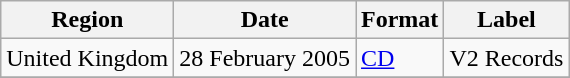<table class=wikitable>
<tr>
<th>Region</th>
<th>Date</th>
<th>Format</th>
<th>Label</th>
</tr>
<tr>
<td>United Kingdom</td>
<td>28 February 2005</td>
<td><a href='#'>CD</a></td>
<td>V2 Records</td>
</tr>
<tr>
</tr>
</table>
